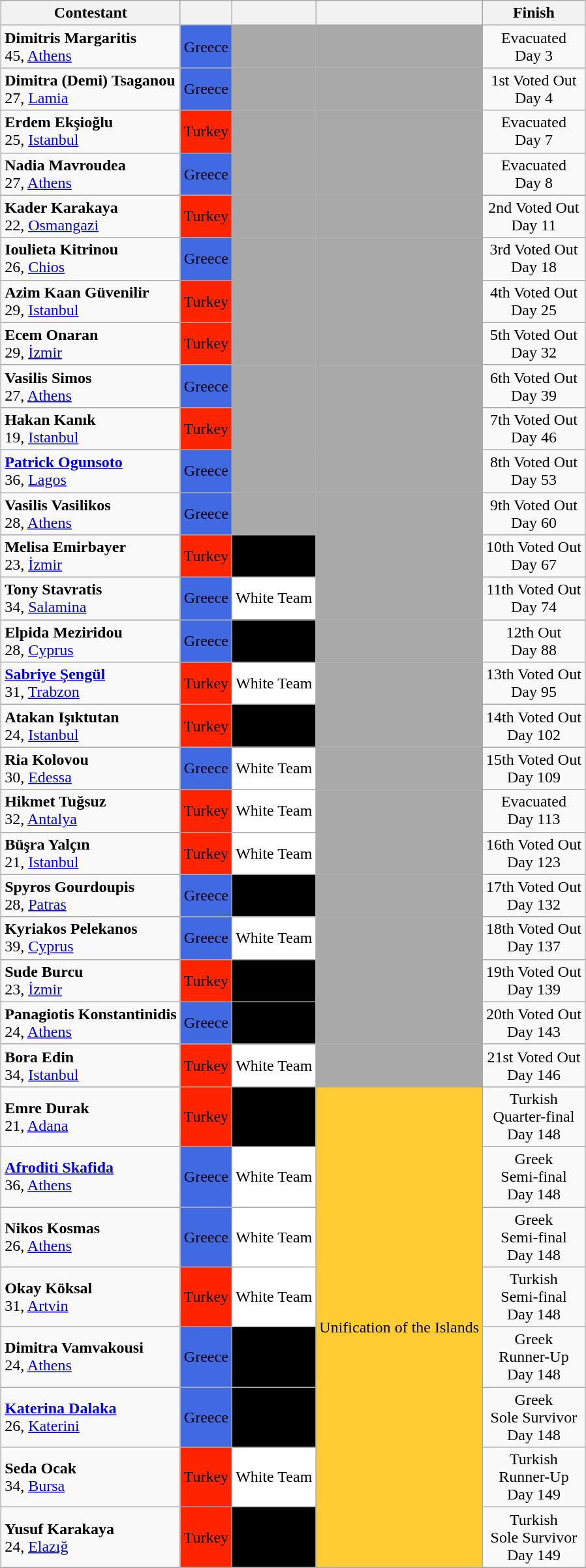<table class="wikitable sortable mw-collapsible" style="margin:auto; text-align:center">
<tr>
<th>Contestant</th>
<th></th>
<th></th>
<th></th>
<th>Finish</th>
</tr>
<tr>
<td align="left"><strong>Dimitris Margaritis</strong><br>45, <a href='#'>Athens</a></td>
<td bgcolor="#4169E1" align=center><span>Greece</span></td>
<td bgcolor="darkgray"></td>
<td bgcolor="darkgray"></td>
<td>Evacuated<br>Day 3</td>
</tr>
<tr>
<td align="left"><strong>Dimitra (Demi) Tsaganou</strong><br>27, <a href='#'>Lamia</a></td>
<td bgcolor="#4169E1" align=center><span>Greece</span></td>
<td bgcolor="darkgray"></td>
<td bgcolor="darkgray"></td>
<td>1st Voted Out<br>Day 4</td>
</tr>
<tr>
<td align="left"><strong>Erdem Ekşioğlu</strong><br>25, <a href='#'>Istanbul</a></td>
<td bgcolor="#FF2400" align=center><span>Turkey</span></td>
<td bgcolor="darkgray"></td>
<td bgcolor="darkgray"></td>
<td>Evacuated <br>Day 7</td>
</tr>
<tr>
<td align="left"><strong>Nadia Mavroudea</strong><br>27, <a href='#'>Athens</a></td>
<td bgcolor="#4169E1" align=center><span>Greece</span></td>
<td bgcolor="darkgray"></td>
<td bgcolor="darkgray"></td>
<td>Evacuated <br>Day 8</td>
</tr>
<tr>
<td align="left"><strong>Kader Karakaya</strong><br>22, <a href='#'>Osmangazi</a></td>
<td bgcolor="#FF2400" align=center><span>Turkey</span></td>
<td bgcolor="darkgray"></td>
<td bgcolor="darkgray"></td>
<td>2nd Voted Out<br>Day 11</td>
</tr>
<tr>
<td align="left"><strong>Ioulieta Kitrinou</strong><br>26, <a href='#'>Chios</a></td>
<td bgcolor="#4169E1" align=center><span>Greece</span></td>
<td bgcolor="darkgray"></td>
<td bgcolor="darkgray"></td>
<td>3rd Voted Out<br>Day 18</td>
</tr>
<tr>
<td align="left"><strong>Azim Kaan Güvenilir</strong><br>29, <a href='#'>Istanbul</a></td>
<td bgcolor="#FF2400" align=center><span>Turkey</span></td>
<td bgcolor="darkgray"></td>
<td bgcolor="darkgray"></td>
<td>4th Voted Out<br>Day 25</td>
</tr>
<tr>
<td align="left"><strong>Ecem Onaran</strong><br>29, <a href='#'>İzmir</a></td>
<td bgcolor="#FF2400" align=center><span>Turkey</span></td>
<td bgcolor="darkgray"></td>
<td bgcolor="darkgray"></td>
<td>5th Voted Out<br>Day 32</td>
</tr>
<tr>
<td align="left"><strong>Vasilis Simos</strong><br> 27, <a href='#'>Athens</a></td>
<td bgcolor="#4169E1" align=center><span>Greece</span></td>
<td bgcolor="darkgray"></td>
<td bgcolor="darkgray"></td>
<td>6th Voted Out<br>Day 39</td>
</tr>
<tr>
<td align="left"><strong>Hakan Kanık</strong><br>19, <a href='#'>Istanbul</a></td>
<td bgcolor="#FF2400" align=center><span>Turkey</span></td>
<td bgcolor="darkgray"></td>
<td bgcolor="darkgray"></td>
<td>7th Voted Out<br>Day 46</td>
</tr>
<tr>
<td align="left"><strong><a href='#'>Patrick Ogunsoto</a></strong><br> 36, <a href='#'>Lagos</a></td>
<td bgcolor="#4169E1" align=center><span>Greece</span></td>
<td bgcolor="darkgray"></td>
<td bgcolor="darkgray"></td>
<td>8th Voted Out<br>Day 53</td>
</tr>
<tr>
<td align="left"><strong>Vasilis Vasilikos</strong><br> 28, <a href='#'>Athens</a></td>
<td bgcolor="#4169E1" align=center><span>Greece</span></td>
<td bgcolor="darkgray"></td>
<td bgcolor="darkgray"></td>
<td>9th Voted Out<br>Day 60</td>
</tr>
<tr>
<td align="left"><strong>Melisa Emirbayer</strong><br>23, <a href='#'>İzmir</a></td>
<td bgcolor="#FF2400" align=center><span>Turkey</span></td>
<td bgcolor="#000000" align="center"><span>Black Team</span></td>
<td bgcolor="darkgray"></td>
<td>10th Voted Out<br>Day 67</td>
</tr>
<tr>
<td align="left"><strong>Tony Stavratis</strong><br>34, <a href='#'>Salamina</a></td>
<td bgcolor="#4169E1" align=center><span>Greece</span></td>
<td bgcolor="#FFFFFF" align="center"><span>White Team</span></td>
<td bgcolor="darkgray"></td>
<td>11th Voted Out<br>Day 74</td>
</tr>
<tr>
<td align="left"><strong>Elpida Meziridou</strong><br> 28, <a href='#'>Cyprus</a></td>
<td bgcolor="#4169E1" align=center><span>Greece</span></td>
<td bgcolor="#000000" align="center"><span>Black Team</span></td>
<td bgcolor="darkgray"></td>
<td>12th Out<br>Day 88</td>
</tr>
<tr>
<td align="left"><strong><a href='#'>Sabriye Şengül</a></strong><br>31, <a href='#'>Trabzon</a><br></td>
<td bgcolor="#FF2400" align=center><span>Turkey</span></td>
<td bgcolor="#FFFFFF" align="center"><span>White Team</span></td>
<td bgcolor="darkgray"></td>
<td>13th Voted Out<br>Day 95</td>
</tr>
<tr>
<td align="left"><strong>Atakan Işıktutan</strong><br>24, <a href='#'>Istanbul</a></td>
<td bgcolor="#FF2400" align=center><span>Turkey</span></td>
<td bgcolor="#000000" align="center"><span>Black Team</span></td>
<td bgcolor="darkgray"></td>
<td>14th Voted Out<br>Day 102</td>
</tr>
<tr>
<td align="left"><strong>Ria Kolovou</strong><br>30, <a href='#'>Edessa</a></td>
<td bgcolor="#4169E1" align=center><span>Greece</span></td>
<td bgcolor="#FFFFFF" align="center"><span>White Team</span></td>
<td bgcolor="darkgray"></td>
<td>15th Voted Out<br>Day 109</td>
</tr>
<tr>
<td align="left"><strong>Hikmet Tuğsuz</strong><br>32, <a href='#'>Antalya</a></td>
<td bgcolor="#FF2400" align=center><span>Turkey</span></td>
<td bgcolor="#FFFFFF" align="center"><span>White Team</span></td>
<td bgcolor="darkgray"></td>
<td>Evacuated <br>Day 113</td>
</tr>
<tr>
<td align="left"><strong>Büşra Yalçın</strong><br>21, <a href='#'>Istanbul</a></td>
<td bgcolor="#FF2400" align=center><span>Turkey</span></td>
<td bgcolor="#FFFFFF" align="center"><span>White Team</span></td>
<td bgcolor="darkgray"></td>
<td>16th Voted Out<br>Day 123</td>
</tr>
<tr>
<td align="left"><strong>Spyros Gourdoupis</strong><br> 28, <a href='#'>Patras</a></td>
<td bgcolor="#4169E1" align=center><span>Greece</span></td>
<td bgcolor="#000000" align="center"><span>Black Team</span></td>
<td bgcolor="darkgray"></td>
<td>17th Voted Out<br>Day 132</td>
</tr>
<tr>
<td align="left"><strong>Kyriakos Pelekanos</strong><br>39, <a href='#'>Cyprus</a></td>
<td bgcolor="#4169E1" align=center><span>Greece</span></td>
<td bgcolor="#FFFFFF" align="center"><span>White Team</span></td>
<td bgcolor="darkgray"></td>
<td>18th Voted Out<br>Day 137</td>
</tr>
<tr>
<td align="left"><strong>Sude Burcu</strong><br>23, <a href='#'>İzmir</a></td>
<td bgcolor="#FF2400" align=center><span>Turkey</span></td>
<td bgcolor="#000000" align="center"><span>Black Team</span></td>
<td bgcolor="darkgray"></td>
<td>19th Voted Out<br>Day 139</td>
</tr>
<tr>
<td align="left"><strong>Panagiotis Konstantinidis</strong><br>24, <a href='#'>Athens</a></td>
<td bgcolor="#4169E1" align=center><span>Greece</span></td>
<td bgcolor="#000000" align="center"><span>Black Team</span></td>
<td bgcolor="darkgray"></td>
<td>20th Voted Out <br>Day 143</td>
</tr>
<tr>
<td align="left"><strong>Bora Edin</strong><br>34, <a href='#'>Istanbul</a></td>
<td bgcolor="#FF2400" align=center><span>Turkey</span></td>
<td bgcolor="#FFFFFF" align="center"><span>White Team</span></td>
<td bgcolor="darkgray"></td>
<td>21st Voted Out<br>Day 146</td>
</tr>
<tr>
<td align="left"><strong>Emre Durak</strong><br>21, <a href='#'>Adana</a><br></td>
<td bgcolor="#FF2400" align=center><span>Turkey</span></td>
<td bgcolor="#000000" align="center"><span>Black Team</span></td>
<td rowspan="8" bgcolor="#FFCC33">Unification of the Islands</td>
<td>Turkish<br>Quarter-final<br>Day 148</td>
</tr>
<tr>
<td align="left"><strong><a href='#'>Afroditi Skafida</a></strong><br>36, <a href='#'>Athens</a></td>
<td bgcolor="#4169E1" align=center><span>Greece</span></td>
<td bgcolor="#FFFFFF" align="center"><span>White Team</span></td>
<td>Greek<br>Semi-final<br>Day 148</td>
</tr>
<tr>
<td align="left"><strong>Nikos Kosmas</strong><br>26, <a href='#'>Athens</a></td>
<td bgcolor="#4169E1" align=center><span>Greece</span></td>
<td bgcolor="#FFFFFF" align="center"><span>White Team</span></td>
<td>Greek<br>Semi-final<br>Day 148</td>
</tr>
<tr>
<td align="left"><strong>Okay Köksal</strong><br>31, <a href='#'>Artvin</a></td>
<td bgcolor="#FF2400" align=center><span>Turkey</span></td>
<td bgcolor="#FFFFFF" align="center"><span>White Team</span></td>
<td>Turkish<br>Semi-final<br>Day 148</td>
</tr>
<tr>
<td align="left"><strong>Dimitra Vamvakousi</strong><br> 24, <a href='#'>Athens</a></td>
<td bgcolor="#4169E1" align=center><span>Greece</span></td>
<td bgcolor="#000000" align="center"><span>Black Team</span></td>
<td>Greek<br>Runner-Up<br>Day 148</td>
</tr>
<tr>
<td align="left"><strong><a href='#'>Katerina Dalaka</a></strong><br>26, <a href='#'>Katerini</a><br></td>
<td bgcolor="#4169E1" align=center><span>Greece</span></td>
<td bgcolor="#000000" align="center"><span>Black Team</span></td>
<td>Greek<br>Sole Survivor<br>Day 148</td>
</tr>
<tr>
<td align="left"><strong>Seda Ocak</strong><br>34, <a href='#'>Bursa</a></td>
<td bgcolor="#FF2400" align=center><span>Turkey</span></td>
<td bgcolor="#FFFFFF" align="center"><span>White Team</span></td>
<td>Turkish <br>Runner-Up<br>Day 149</td>
</tr>
<tr>
<td align="left"><strong>Yusuf Karakaya</strong><br>24, <a href='#'>Elazığ</a></td>
<td bgcolor="#FF2400" align=center><span>Turkey</span></td>
<td bgcolor="#000000" align="center"><span>Black Team</span></td>
<td>Turkish <br>Sole Survivor<br>Day 149</td>
</tr>
<tr>
</tr>
</table>
